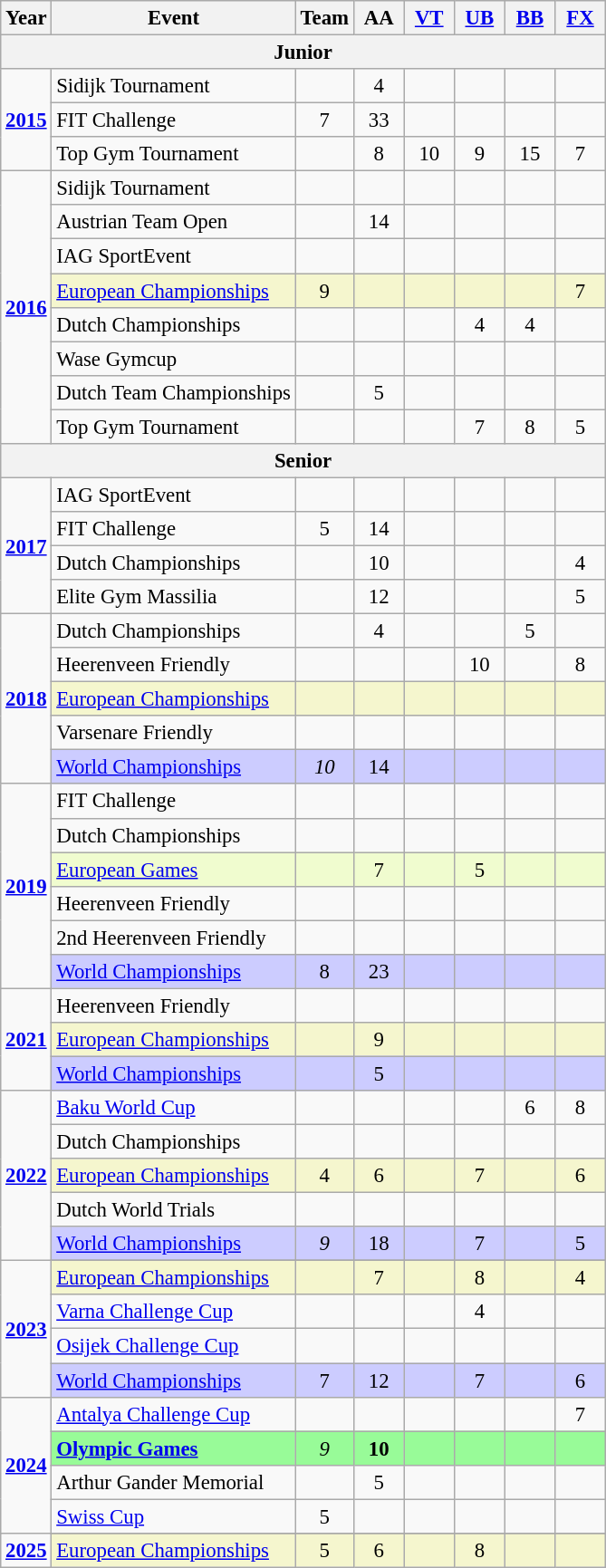<table class="wikitable" style="text-align:center; font-size:95%;">
<tr>
<th align="center">Year</th>
<th align="center">Event</th>
<th style="width:30px;">Team</th>
<th style="width:30px;">AA</th>
<th style="width:30px;"><a href='#'>VT</a></th>
<th style="width:30px;"><a href='#'>UB</a></th>
<th style="width:30px;"><a href='#'>BB</a></th>
<th style="width:30px;"><a href='#'>FX</a></th>
</tr>
<tr>
<th colspan="8">Junior</th>
</tr>
<tr>
<td rowspan="3"><strong><a href='#'>2015</a></strong></td>
<td align=left>Sidijk Tournament</td>
<td></td>
<td>4</td>
<td></td>
<td></td>
<td></td>
<td></td>
</tr>
<tr>
<td align=left>FIT Challenge</td>
<td>7</td>
<td>33</td>
<td></td>
<td></td>
<td></td>
<td></td>
</tr>
<tr>
<td align=left>Top Gym Tournament</td>
<td></td>
<td>8</td>
<td>10</td>
<td>9</td>
<td>15</td>
<td>7</td>
</tr>
<tr>
<td rowspan="8"><strong><a href='#'>2016</a></strong></td>
<td align=left>Sidijk Tournament</td>
<td></td>
<td></td>
<td></td>
<td></td>
<td></td>
<td></td>
</tr>
<tr>
<td align=left>Austrian Team Open</td>
<td></td>
<td>14</td>
<td></td>
<td></td>
<td></td>
<td></td>
</tr>
<tr>
<td align=left>IAG SportEvent</td>
<td></td>
<td></td>
<td></td>
<td></td>
<td></td>
<td></td>
</tr>
<tr bgcolor=#F5F6CE>
<td align=left><a href='#'>European Championships</a></td>
<td>9</td>
<td></td>
<td></td>
<td></td>
<td></td>
<td>7</td>
</tr>
<tr>
<td align=left>Dutch Championships</td>
<td></td>
<td></td>
<td></td>
<td>4</td>
<td>4</td>
<td></td>
</tr>
<tr>
<td align=left>Wase Gymcup</td>
<td></td>
<td></td>
<td></td>
<td></td>
<td></td>
<td></td>
</tr>
<tr>
<td align=left>Dutch Team Championships</td>
<td></td>
<td>5</td>
<td></td>
<td></td>
<td></td>
<td></td>
</tr>
<tr>
<td align=left>Top Gym Tournament</td>
<td></td>
<td></td>
<td></td>
<td>7</td>
<td>8</td>
<td>5</td>
</tr>
<tr>
<th colspan="8">Senior</th>
</tr>
<tr>
<td rowspan="4"><strong><a href='#'>2017</a></strong></td>
<td align=left>IAG SportEvent</td>
<td></td>
<td></td>
<td></td>
<td></td>
<td></td>
<td></td>
</tr>
<tr>
<td align=left>FIT Challenge</td>
<td>5</td>
<td>14</td>
<td></td>
<td></td>
<td></td>
<td></td>
</tr>
<tr>
<td align=left>Dutch Championships</td>
<td></td>
<td>10</td>
<td></td>
<td></td>
<td></td>
<td>4</td>
</tr>
<tr>
<td align=left>Elite Gym Massilia</td>
<td></td>
<td>12</td>
<td></td>
<td></td>
<td></td>
<td>5</td>
</tr>
<tr>
<td rowspan="5"><strong><a href='#'>2018</a></strong></td>
<td align=left>Dutch Championships</td>
<td></td>
<td>4</td>
<td></td>
<td></td>
<td>5</td>
<td></td>
</tr>
<tr>
<td align=left>Heerenveen Friendly</td>
<td></td>
<td></td>
<td></td>
<td>10</td>
<td></td>
<td>8</td>
</tr>
<tr bgcolor=#F5F6CE>
<td align=left><a href='#'>European Championships</a></td>
<td></td>
<td></td>
<td></td>
<td></td>
<td></td>
<td></td>
</tr>
<tr>
<td align=left>Varsenare Friendly</td>
<td></td>
<td></td>
<td></td>
<td></td>
<td></td>
<td></td>
</tr>
<tr bgcolor=#CCCCFF>
<td align=left><a href='#'>World Championships</a></td>
<td><em>10</em></td>
<td>14</td>
<td></td>
<td></td>
<td></td>
<td></td>
</tr>
<tr>
<td rowspan="6"><strong><a href='#'>2019</a></strong></td>
<td align=left>FIT Challenge</td>
<td></td>
<td></td>
<td></td>
<td></td>
<td></td>
<td></td>
</tr>
<tr>
<td align=left>Dutch Championships</td>
<td></td>
<td></td>
<td></td>
<td></td>
<td></td>
<td></td>
</tr>
<tr bgcolor=#f0fccf>
<td align=left><a href='#'>European Games</a></td>
<td></td>
<td>7</td>
<td></td>
<td>5</td>
<td></td>
<td></td>
</tr>
<tr>
<td align=left>Heerenveen Friendly</td>
<td></td>
<td></td>
<td></td>
<td></td>
<td></td>
<td></td>
</tr>
<tr>
<td align=left>2nd Heerenveen Friendly</td>
<td></td>
<td></td>
<td></td>
<td></td>
<td></td>
<td></td>
</tr>
<tr bgcolor=#CCCCFF>
<td align=left><a href='#'>World Championships</a></td>
<td>8</td>
<td>23</td>
<td></td>
<td></td>
<td></td>
<td></td>
</tr>
<tr>
<td rowspan="3"><strong><a href='#'>2021</a></strong></td>
<td align=left>Heerenveen Friendly</td>
<td></td>
<td></td>
<td></td>
<td></td>
<td></td>
<td></td>
</tr>
<tr bgcolor=#F5F6CE>
<td align=left><a href='#'>European Championships</a></td>
<td></td>
<td>9</td>
<td></td>
<td></td>
<td></td>
<td></td>
</tr>
<tr bgcolor=#CCCCFF>
<td align=left><a href='#'>World Championships</a></td>
<td></td>
<td>5</td>
<td></td>
<td></td>
<td></td>
<td></td>
</tr>
<tr>
<td rowspan="5"><strong><a href='#'>2022</a></strong></td>
<td align=left><a href='#'>Baku World Cup</a></td>
<td></td>
<td></td>
<td></td>
<td></td>
<td>6</td>
<td>8</td>
</tr>
<tr>
<td align=left>Dutch Championships</td>
<td></td>
<td></td>
<td></td>
<td></td>
<td></td>
<td></td>
</tr>
<tr bgcolor=#F5F6CE>
<td align=left><a href='#'>European Championships</a></td>
<td>4</td>
<td>6</td>
<td></td>
<td>7</td>
<td></td>
<td>6</td>
</tr>
<tr>
<td align=left>Dutch World Trials</td>
<td></td>
<td></td>
<td></td>
<td></td>
<td></td>
<td></td>
</tr>
<tr bgcolor=#CCCCFF>
<td align=left><a href='#'>World Championships</a></td>
<td><em>9</em></td>
<td>18</td>
<td></td>
<td>7</td>
<td></td>
<td>5</td>
</tr>
<tr>
<td rowspan="5"><strong><a href='#'>2023</a></strong></td>
</tr>
<tr bgcolor=#F5F6CE>
<td align=left><a href='#'>European Championships</a></td>
<td></td>
<td>7</td>
<td></td>
<td>8</td>
<td></td>
<td>4</td>
</tr>
<tr>
<td align=left><a href='#'>Varna Challenge Cup</a></td>
<td></td>
<td></td>
<td></td>
<td>4</td>
<td></td>
<td></td>
</tr>
<tr>
<td align=left><a href='#'>Osijek Challenge Cup</a></td>
<td></td>
<td></td>
<td></td>
<td></td>
<td></td>
<td></td>
</tr>
<tr bgcolor=#CCCCFF>
<td align=left><a href='#'>World Championships</a></td>
<td>7</td>
<td>12</td>
<td></td>
<td>7</td>
<td></td>
<td>6</td>
</tr>
<tr>
<td rowspan="4"><strong><a href='#'>2024</a></strong></td>
<td align=left><a href='#'>Antalya Challenge Cup</a></td>
<td></td>
<td></td>
<td></td>
<td></td>
<td></td>
<td>7</td>
</tr>
<tr bgcolor=98FB98>
<td align=left><strong><a href='#'>Olympic Games</a></strong></td>
<td><em>9</em></td>
<td><strong>10</strong></td>
<td></td>
<td></td>
<td></td>
<td></td>
</tr>
<tr>
<td align=left>Arthur Gander Memorial</td>
<td></td>
<td>5</td>
<td></td>
<td></td>
<td></td>
<td></td>
</tr>
<tr>
<td align=left><a href='#'>Swiss Cup</a></td>
<td>5</td>
<td></td>
<td></td>
<td></td>
<td></td>
<td></td>
</tr>
<tr>
<td rowspan="2"><strong><a href='#'>2025</a></strong></td>
</tr>
<tr bgcolor=#F5F6CE>
<td align=left><a href='#'>European Championships</a></td>
<td>5</td>
<td>6</td>
<td></td>
<td>8</td>
<td></td>
<td></td>
</tr>
</table>
